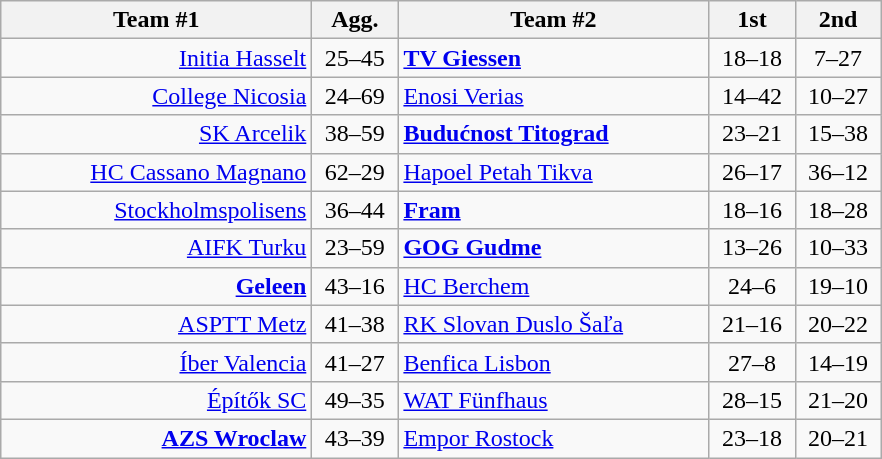<table class=wikitable style="text-align:center">
<tr>
<th width=200>Team #1</th>
<th width=50>Agg.</th>
<th width=200>Team #2</th>
<th width=50>1st</th>
<th width=50>2nd</th>
</tr>
<tr>
<td align=right><a href='#'>Initia Hasselt</a> </td>
<td>25–45</td>
<td align=left> <strong><a href='#'>TV Giessen</a></strong></td>
<td align=center>18–18</td>
<td align=center>7–27</td>
</tr>
<tr>
<td align=right><a href='#'>College Nicosia</a> </td>
<td>24–69</td>
<td align=left> <a href='#'>Enosi Verias</a></td>
<td align=center>14–42</td>
<td align=center>10–27</td>
</tr>
<tr>
<td align=right><a href='#'>SK Arcelik</a> </td>
<td>38–59</td>
<td align=left> <strong><a href='#'>Budućnost Titograd</a></strong></td>
<td align=center>23–21</td>
<td align=center>15–38</td>
</tr>
<tr>
<td align=right><a href='#'>HC Cassano Magnano</a> </td>
<td>62–29</td>
<td align=left> <a href='#'>Hapoel Petah Tikva</a></td>
<td align=center>26–17</td>
<td align=center>36–12</td>
</tr>
<tr>
<td align=right><a href='#'>Stockholmspolisens</a> </td>
<td>36–44</td>
<td align=left> <strong><a href='#'>Fram</a></strong></td>
<td align=center>18–16</td>
<td align=center>18–28</td>
</tr>
<tr>
<td align=right><a href='#'>AIFK Turku</a> </td>
<td>23–59</td>
<td align=left> <strong><a href='#'>GOG Gudme</a></strong></td>
<td align=center>13–26</td>
<td align=center>10–33</td>
</tr>
<tr>
<td align=right><strong><a href='#'>Geleen</a></strong> </td>
<td>43–16</td>
<td align=left> <a href='#'>HC Berchem</a></td>
<td align=center>24–6</td>
<td align=center>19–10</td>
</tr>
<tr>
<td align=right><a href='#'>ASPTT Metz</a> </td>
<td>41–38</td>
<td align=left> <a href='#'>RK Slovan Duslo Šaľa</a></td>
<td align=center>21–16</td>
<td align=center>20–22</td>
</tr>
<tr>
<td align=right><a href='#'>Íber Valencia</a> </td>
<td>41–27</td>
<td align=left> <a href='#'>Benfica Lisbon</a></td>
<td align=center>27–8</td>
<td align=center>14–19</td>
</tr>
<tr>
<td align=right><a href='#'>Építők SC</a> </td>
<td>49–35</td>
<td align=left> <a href='#'>WAT Fünfhaus</a></td>
<td align=center>28–15</td>
<td align=center>21–20</td>
</tr>
<tr>
<td align=right><strong><a href='#'>AZS Wroclaw</a></strong> </td>
<td>43–39</td>
<td align=left> <a href='#'>Empor Rostock</a></td>
<td align=center>23–18</td>
<td align=center>20–21</td>
</tr>
</table>
